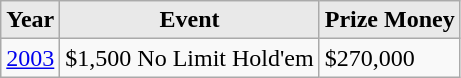<table class="wikitable">
<tr>
<th style="background: #E9E9E9;">Year</th>
<th style="background: #E9E9E9;">Event</th>
<th style="background: #E9E9E9;">Prize Money</th>
</tr>
<tr>
<td><a href='#'>2003</a></td>
<td>$1,500 No Limit Hold'em</td>
<td>$270,000</td>
</tr>
</table>
